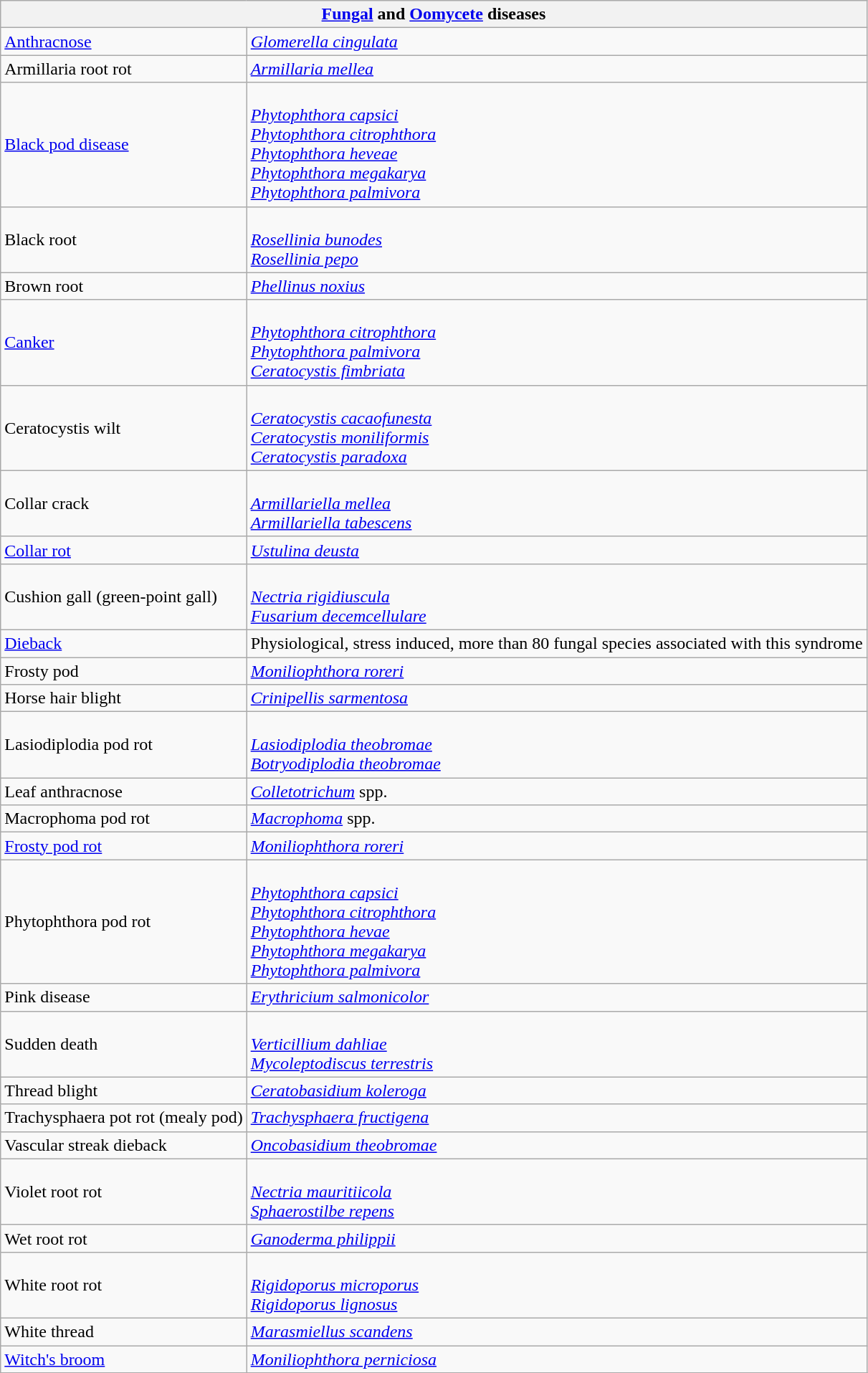<table class="wikitable" style="clear">
<tr>
<th colspan=2><strong><a href='#'>Fungal</a> and <a href='#'>Oomycete</a> diseases</strong><br></th>
</tr>
<tr>
<td><a href='#'>Anthracnose</a></td>
<td><em><a href='#'>Glomerella cingulata</a></em></td>
</tr>
<tr>
<td>Armillaria root rot</td>
<td><em><a href='#'>Armillaria mellea</a></em></td>
</tr>
<tr>
<td><a href='#'>Black pod disease</a></td>
<td><br><em><a href='#'>Phytophthora capsici</a></em><br>
<em><a href='#'>Phytophthora citrophthora</a></em><br>
<em><a href='#'>Phytophthora heveae</a></em><br>
<em><a href='#'>Phytophthora megakarya</a></em><br>
<em><a href='#'>Phytophthora palmivora</a></em></td>
</tr>
<tr>
<td>Black root</td>
<td><br><em><a href='#'>Rosellinia bunodes</a></em><br>
<em><a href='#'>Rosellinia pepo</a></em></td>
</tr>
<tr>
<td>Brown root</td>
<td><em><a href='#'>Phellinus noxius</a></em></td>
</tr>
<tr>
<td><a href='#'>Canker</a></td>
<td><br><em><a href='#'>Phytophthora citrophthora</a></em><br>
<em><a href='#'>Phytophthora palmivora</a></em><br>
<em><a href='#'>Ceratocystis fimbriata</a></em></td>
</tr>
<tr>
<td>Ceratocystis wilt</td>
<td><br><em><a href='#'>Ceratocystis cacaofunesta</a></em><br>
<em><a href='#'>Ceratocystis moniliformis</a></em><br>
<em><a href='#'>Ceratocystis paradoxa</a></em></td>
</tr>
<tr>
<td>Collar crack</td>
<td><br><em><a href='#'>Armillariella mellea</a></em><br>
<em><a href='#'>Armillariella tabescens</a></em></td>
</tr>
<tr>
<td><a href='#'>Collar rot</a></td>
<td><em><a href='#'>Ustulina deusta</a></em></td>
</tr>
<tr>
<td>Cushion gall (green-point gall)</td>
<td><br><em><a href='#'>Nectria rigidiuscula</a></em><br>
 <em><a href='#'>Fusarium decemcellulare</a></em></td>
</tr>
<tr>
<td><a href='#'>Dieback</a></td>
<td>Physiological, stress induced, more than 80 fungal species associated with this syndrome</td>
</tr>
<tr>
<td>Frosty pod</td>
<td><em><a href='#'>Moniliophthora roreri</a></em></td>
</tr>
<tr>
<td>Horse hair blight</td>
<td><em><a href='#'>Crinipellis sarmentosa</a></em></td>
</tr>
<tr>
<td>Lasiodiplodia pod rot</td>
<td><br><em><a href='#'>Lasiodiplodia theobromae</a></em><br>
 <em><a href='#'>Botryodiplodia theobromae</a></em></td>
</tr>
<tr>
<td>Leaf anthracnose</td>
<td><em><a href='#'>Colletotrichum</a></em> spp.</td>
</tr>
<tr>
<td>Macrophoma pod rot</td>
<td><em><a href='#'>Macrophoma</a></em> spp.</td>
</tr>
<tr>
<td><a href='#'>Frosty pod rot</a></td>
<td><em><a href='#'>Moniliophthora roreri</a></em></td>
</tr>
<tr>
<td>Phytophthora pod rot</td>
<td><br><em><a href='#'>Phytophthora capsici</a></em><br>
<em><a href='#'>Phytophthora citrophthora</a></em><br>
<em><a href='#'>Phytophthora hevae</a></em><br>
<em><a href='#'>Phytophthora megakarya</a></em><br>
<em><a href='#'>Phytophthora palmivora</a></em></td>
</tr>
<tr>
<td>Pink disease</td>
<td><em><a href='#'>Erythricium salmonicolor</a></em></td>
</tr>
<tr>
<td>Sudden death</td>
<td><br><em><a href='#'>Verticillium dahliae</a></em><br>
<em><a href='#'>Mycoleptodiscus terrestris</a></em></td>
</tr>
<tr>
<td>Thread blight</td>
<td><em><a href='#'>Ceratobasidium koleroga</a></em></td>
</tr>
<tr>
<td>Trachysphaera pot rot (mealy pod)</td>
<td><em><a href='#'>Trachysphaera fructigena</a></em></td>
</tr>
<tr>
<td>Vascular streak dieback</td>
<td><em><a href='#'>Oncobasidium theobromae</a></em></td>
</tr>
<tr>
<td>Violet root rot</td>
<td><br><em><a href='#'>Nectria mauritiicola</a></em><br>
 <em><a href='#'>Sphaerostilbe repens</a></em></td>
</tr>
<tr>
<td>Wet root rot</td>
<td><em><a href='#'>Ganoderma philippii</a></em></td>
</tr>
<tr>
<td>White root rot</td>
<td><br><em><a href='#'>Rigidoporus microporus</a></em><br>
 <em><a href='#'>Rigidoporus lignosus</a></em></td>
</tr>
<tr>
<td>White thread</td>
<td><em><a href='#'>Marasmiellus scandens</a></em></td>
</tr>
<tr>
<td><a href='#'>Witch's broom</a></td>
<td><em><a href='#'>Moniliophthora perniciosa</a></em></td>
</tr>
<tr>
</tr>
</table>
